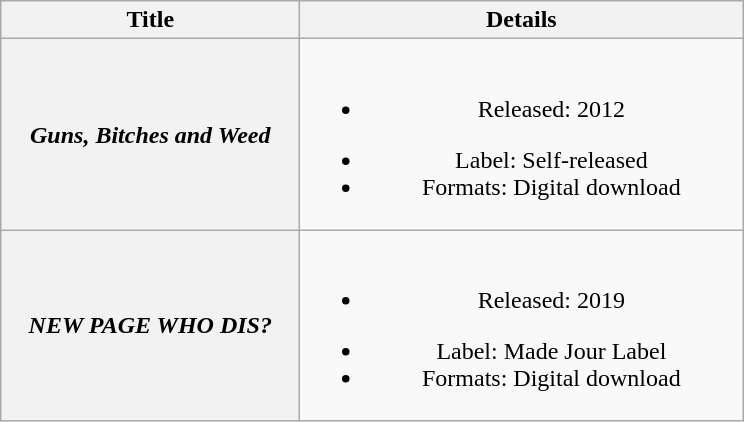<table class="wikitable plainrowheaders" style="text-align:center;">
<tr>
<th scope="col" rowspan="1" style="width:12em;">Title</th>
<th scope="col" rowspan="1" style="width:18em;">Details</th>
</tr>
<tr>
<th scope="row"><em>Guns, Bitches and Weed</em></th>
<td><br><ul><li>Released: 2012</li></ul><ul><li>Label: Self-released</li><li>Formats: Digital download</li></ul></td>
</tr>
<tr>
<th scope="row"><em>NEW PAGE WHO DIS?</em></th>
<td><br><ul><li>Released: 2019</li></ul><ul><li>Label: Made Jour Label</li><li>Formats: Digital download</li></ul></td>
</tr>
</table>
